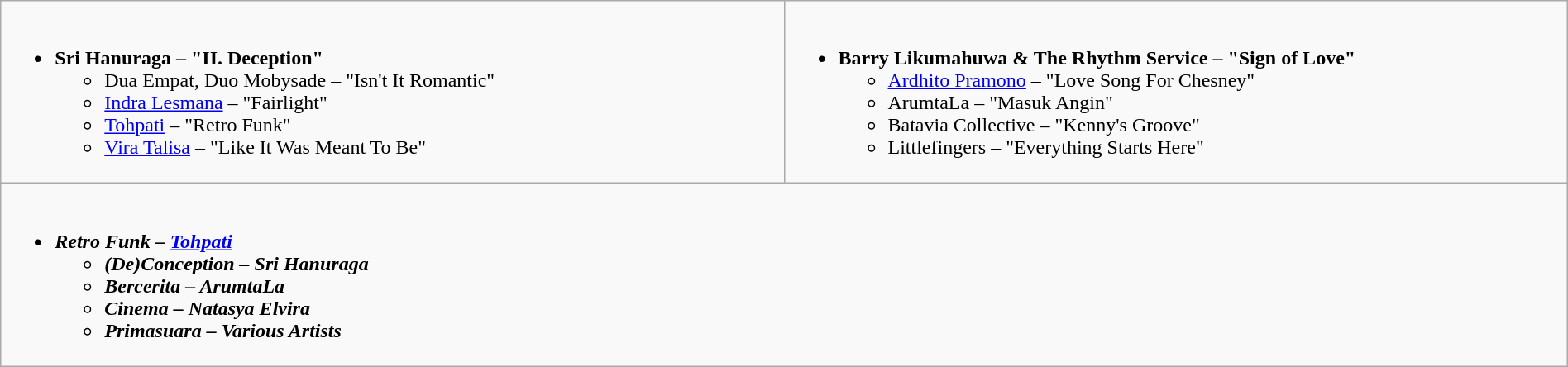<table class="wikitable" width="100%">
<tr>
<td style="vertical-align:top;" width="50%"><br><ul><li><strong>Sri Hanuraga – "II. Deception"</strong><ul><li>Dua Empat, Duo Mobysade – "Isn't It Romantic"</li><li><a href='#'>Indra Lesmana</a> – "Fairlight"</li><li><a href='#'>Tohpati</a> – "Retro Funk"</li><li><a href='#'>Vira Talisa</a> – "Like It Was Meant To Be"</li></ul></li></ul></td>
<td style="vertical-align:top;" width="50%"><br><ul><li><strong>Barry Likumahuwa & The Rhythm Service – "Sign of Love"</strong><ul><li><a href='#'>Ardhito Pramono</a> – "Love Song For Chesney"</li><li>ArumtaLa – "Masuk Angin"</li><li>Batavia Collective – "Kenny's Groove"</li><li>Littlefingers – "Everything Starts Here"</li></ul></li></ul></td>
</tr>
<tr>
<td style="vertical-align:top;" width="50%" colspan="2"><br><ul><li><strong><em>Retro Funk<em> – <a href='#'>Tohpati</a><strong><ul><li></em>(De)Conception<em> – Sri Hanuraga</li><li></em>Bercerita<em> – ArumtaLa</li><li></em>Cinema<em> – Natasya Elvira</li><li></em>Primasuara<em> – Various Artists</li></ul></li></ul></td>
</tr>
</table>
